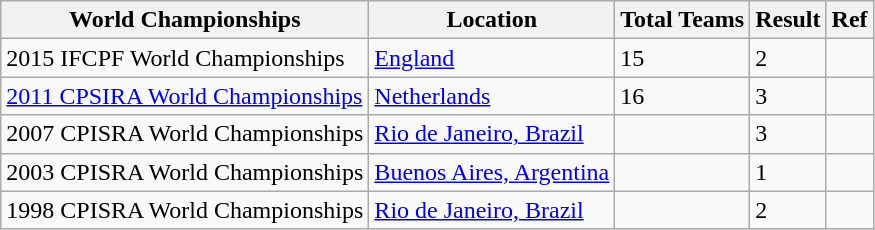<table class="wikitable">
<tr>
<th>World Championships</th>
<th>Location</th>
<th>Total Teams</th>
<th>Result</th>
<th>Ref</th>
</tr>
<tr>
<td>2015 IFCPF World Championships</td>
<td><a href='#'>England</a></td>
<td>15</td>
<td>2</td>
<td></td>
</tr>
<tr>
<td><a href='#'>2011 CPSIRA World Championships</a></td>
<td><a href='#'>Netherlands</a></td>
<td>16</td>
<td>3</td>
<td></td>
</tr>
<tr>
<td>2007 CPISRA World Championships</td>
<td><a href='#'>Rio de Janeiro, Brazil</a></td>
<td></td>
<td>3</td>
<td></td>
</tr>
<tr>
<td>2003 CPISRA World Championships</td>
<td><a href='#'>Buenos Aires, Argentina</a></td>
<td></td>
<td>1</td>
<td></td>
</tr>
<tr>
<td>1998 CPISRA World Championships</td>
<td><a href='#'>Rio de Janeiro, Brazil</a></td>
<td></td>
<td>2</td>
<td></td>
</tr>
</table>
